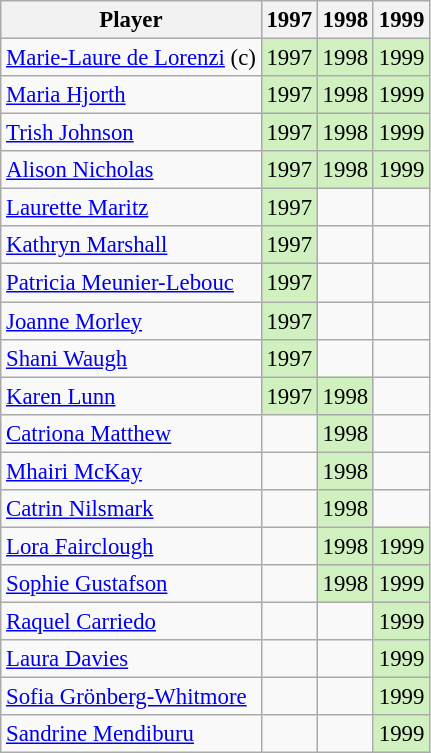<table class="wikitable" style="font-size:95%">
<tr>
<th>Player</th>
<th>1997</th>
<th>1998</th>
<th>1999</th>
</tr>
<tr>
<td> <a href='#'>Marie-Laure de Lorenzi</a> (c)</td>
<td style="background:#D0F0C0;">1997</td>
<td style="background:#D0F0C0;">1998</td>
<td style="background:#D0F0C0;">1999</td>
</tr>
<tr>
<td> <a href='#'>Maria Hjorth</a></td>
<td style="background:#D0F0C0;">1997</td>
<td style="background:#D0F0C0;">1998</td>
<td style="background:#D0F0C0;">1999</td>
</tr>
<tr>
<td> <a href='#'>Trish Johnson</a></td>
<td style="background:#D0F0C0;">1997</td>
<td style="background:#D0F0C0;">1998</td>
<td style="background:#D0F0C0;">1999</td>
</tr>
<tr>
<td> <a href='#'>Alison Nicholas</a></td>
<td style="background:#D0F0C0;">1997</td>
<td style="background:#D0F0C0;">1998</td>
<td style="background:#D0F0C0;">1999</td>
</tr>
<tr>
<td> <a href='#'>Laurette Maritz</a></td>
<td style="background:#D0F0C0;">1997</td>
<td></td>
<td></td>
</tr>
<tr>
<td> <a href='#'>Kathryn Marshall</a></td>
<td style="background:#D0F0C0;">1997</td>
<td></td>
<td></td>
</tr>
<tr>
<td> <a href='#'>Patricia Meunier-Lebouc</a></td>
<td style="background:#D0F0C0;">1997</td>
<td></td>
<td></td>
</tr>
<tr>
<td> <a href='#'>Joanne Morley</a></td>
<td style="background:#D0F0C0;">1997</td>
<td></td>
<td></td>
</tr>
<tr>
<td> <a href='#'>Shani Waugh</a></td>
<td style="background:#D0F0C0;">1997</td>
<td></td>
<td></td>
</tr>
<tr>
<td> <a href='#'>Karen Lunn</a></td>
<td style="background:#D0F0C0;">1997</td>
<td style="background:#D0F0C0;">1998</td>
<td></td>
</tr>
<tr>
<td> <a href='#'>Catriona Matthew</a></td>
<td></td>
<td style="background:#D0F0C0;">1998</td>
<td></td>
</tr>
<tr>
<td> <a href='#'>Mhairi McKay</a></td>
<td></td>
<td style="background:#D0F0C0;">1998</td>
<td></td>
</tr>
<tr>
<td> <a href='#'>Catrin Nilsmark</a></td>
<td></td>
<td style="background:#D0F0C0;">1998</td>
<td></td>
</tr>
<tr>
<td> <a href='#'>Lora Fairclough</a></td>
<td></td>
<td style="background:#D0F0C0;">1998</td>
<td style="background:#D0F0C0;">1999</td>
</tr>
<tr>
<td> <a href='#'>Sophie Gustafson</a></td>
<td></td>
<td style="background:#D0F0C0;">1998</td>
<td style="background:#D0F0C0;">1999</td>
</tr>
<tr>
<td> <a href='#'>Raquel Carriedo</a></td>
<td></td>
<td></td>
<td style="background:#D0F0C0;">1999</td>
</tr>
<tr>
<td> <a href='#'>Laura Davies</a></td>
<td></td>
<td></td>
<td style="background:#D0F0C0;">1999</td>
</tr>
<tr>
<td> <a href='#'>Sofia Grönberg-Whitmore</a></td>
<td></td>
<td></td>
<td style="background:#D0F0C0;">1999</td>
</tr>
<tr>
<td> <a href='#'>Sandrine Mendiburu</a></td>
<td></td>
<td></td>
<td style="background:#D0F0C0;">1999</td>
</tr>
</table>
